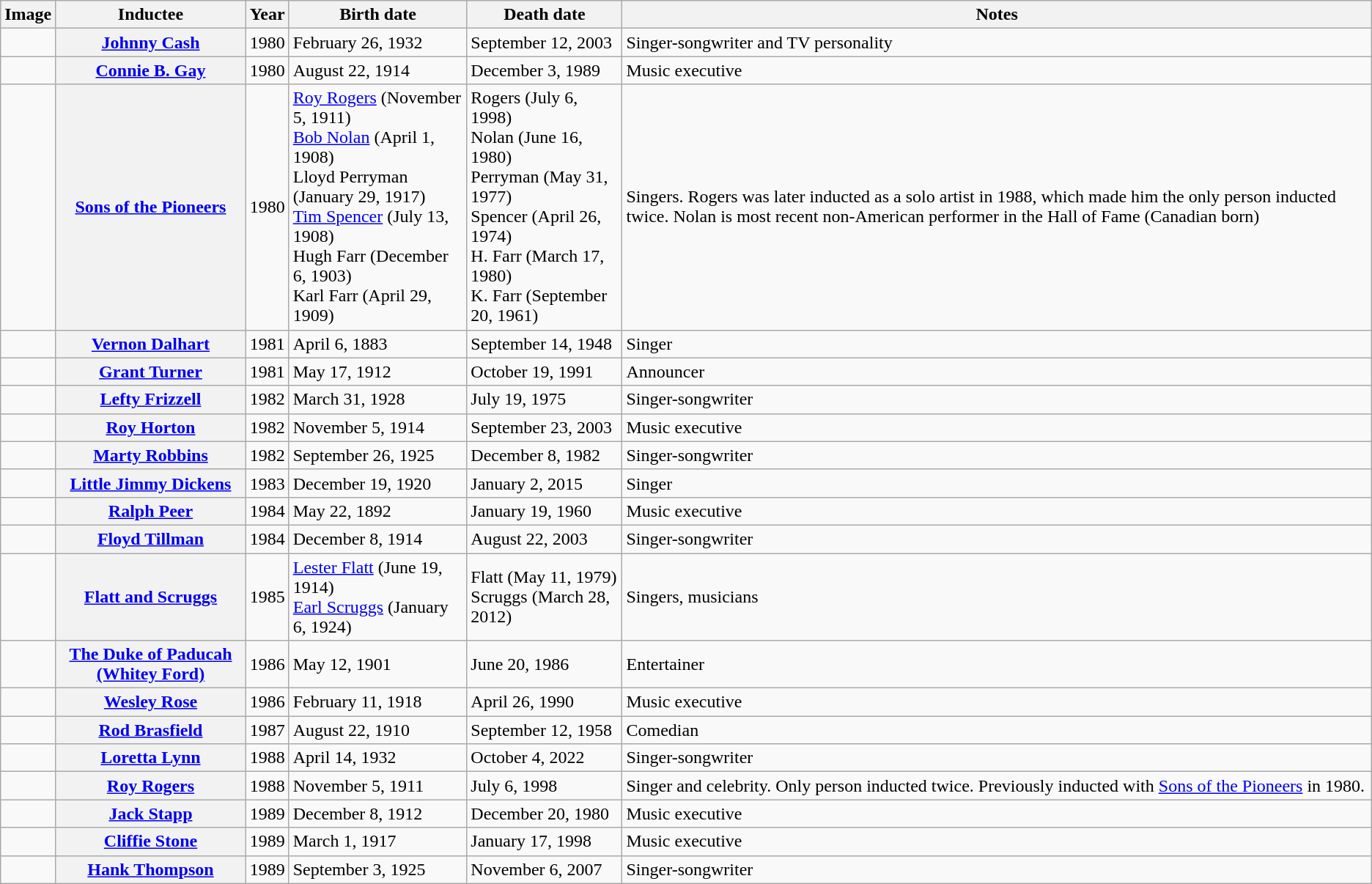<table class="wikitable">
<tr>
<th>Image</th>
<th>Inductee</th>
<th>Year</th>
<th>Birth date</th>
<th>Death date</th>
<th>Notes</th>
</tr>
<tr>
<td></td>
<th><a href='#'>Johnny Cash</a></th>
<td>1980</td>
<td>February 26, 1932</td>
<td>September 12, 2003</td>
<td>Singer-songwriter and TV personality</td>
</tr>
<tr>
<td></td>
<th><a href='#'>Connie B. Gay</a></th>
<td>1980</td>
<td>August 22, 1914</td>
<td>December 3, 1989</td>
<td>Music executive</td>
</tr>
<tr>
<td></td>
<th><a href='#'>Sons of the Pioneers</a></th>
<td>1980</td>
<td><a href='#'>Roy Rogers</a> (November 5, 1911)<br><a href='#'>Bob Nolan</a> (April 1, 1908)<br>Lloyd Perryman (January 29, 1917)<br><a href='#'>Tim Spencer</a> (July 13, 1908)<br>Hugh Farr (December 6, 1903)<br>Karl Farr (April 29, 1909)</td>
<td>Rogers (July 6, 1998)<br>Nolan (June 16, 1980)<br>Perryman (May 31, 1977)<br>Spencer (April 26, 1974)<br>H. Farr (March 17, 1980)<br>K. Farr (September 20, 1961)</td>
<td>Singers. Rogers was later inducted as a solo artist in 1988, which made him the only person inducted twice. Nolan is most recent non-American performer in the Hall of Fame (Canadian born)</td>
</tr>
<tr>
<td></td>
<th><a href='#'>Vernon Dalhart</a></th>
<td>1981</td>
<td>April 6, 1883</td>
<td>September 14, 1948</td>
<td>Singer</td>
</tr>
<tr>
<td></td>
<th><a href='#'>Grant Turner</a></th>
<td>1981</td>
<td>May 17, 1912</td>
<td>October 19, 1991</td>
<td>Announcer</td>
</tr>
<tr>
<td></td>
<th><a href='#'>Lefty Frizzell</a></th>
<td>1982</td>
<td>March 31, 1928</td>
<td>July 19, 1975</td>
<td>Singer-songwriter</td>
</tr>
<tr>
<td></td>
<th><a href='#'>Roy Horton</a></th>
<td>1982</td>
<td>November 5, 1914</td>
<td>September 23, 2003</td>
<td>Music executive</td>
</tr>
<tr>
<td></td>
<th><a href='#'>Marty Robbins</a></th>
<td>1982</td>
<td>September 26, 1925</td>
<td>December 8, 1982</td>
<td>Singer-songwriter</td>
</tr>
<tr>
<td></td>
<th><a href='#'>Little Jimmy Dickens</a></th>
<td>1983</td>
<td>December 19, 1920</td>
<td>January 2, 2015</td>
<td>Singer</td>
</tr>
<tr>
<td></td>
<th><a href='#'>Ralph Peer</a></th>
<td>1984</td>
<td>May 22, 1892</td>
<td>January 19, 1960</td>
<td>Music executive</td>
</tr>
<tr>
<td></td>
<th><a href='#'>Floyd Tillman</a></th>
<td>1984</td>
<td>December 8, 1914</td>
<td>August 22, 2003</td>
<td>Singer-songwriter</td>
</tr>
<tr>
<td></td>
<th><a href='#'>Flatt and Scruggs</a></th>
<td>1985</td>
<td><a href='#'>Lester Flatt</a> (June 19, 1914)<br><a href='#'>Earl Scruggs</a> (January 6, 1924)</td>
<td>Flatt (May 11, 1979)<br>Scruggs (March 28, 2012)</td>
<td>Singers, musicians</td>
</tr>
<tr>
<td></td>
<th><a href='#'>The Duke of Paducah (Whitey Ford)</a></th>
<td>1986</td>
<td>May 12, 1901</td>
<td>June 20, 1986</td>
<td>Entertainer</td>
</tr>
<tr>
<td></td>
<th><a href='#'>Wesley Rose</a></th>
<td>1986</td>
<td>February 11, 1918</td>
<td>April 26, 1990</td>
<td>Music executive</td>
</tr>
<tr>
<td></td>
<th><a href='#'>Rod Brasfield</a></th>
<td>1987</td>
<td>August 22, 1910</td>
<td>September 12, 1958</td>
<td>Comedian</td>
</tr>
<tr>
<td></td>
<th><a href='#'>Loretta Lynn</a></th>
<td>1988</td>
<td>April 14, 1932</td>
<td>October 4, 2022</td>
<td>Singer-songwriter</td>
</tr>
<tr>
<td></td>
<th><a href='#'>Roy Rogers</a></th>
<td>1988</td>
<td>November 5, 1911</td>
<td>July 6, 1998</td>
<td>Singer and celebrity. Only person inducted twice. Previously inducted with <a href='#'>Sons of the Pioneers</a> in 1980.</td>
</tr>
<tr>
<td></td>
<th><a href='#'>Jack Stapp</a></th>
<td>1989</td>
<td>December 8, 1912</td>
<td>December 20, 1980</td>
<td>Music executive</td>
</tr>
<tr>
<td></td>
<th><a href='#'>Cliffie Stone</a></th>
<td>1989</td>
<td>March 1, 1917</td>
<td>January 17, 1998</td>
<td>Music executive</td>
</tr>
<tr>
<td></td>
<th><a href='#'>Hank Thompson</a></th>
<td>1989</td>
<td>September 3, 1925</td>
<td>November 6, 2007</td>
<td>Singer-songwriter</td>
</tr>
</table>
